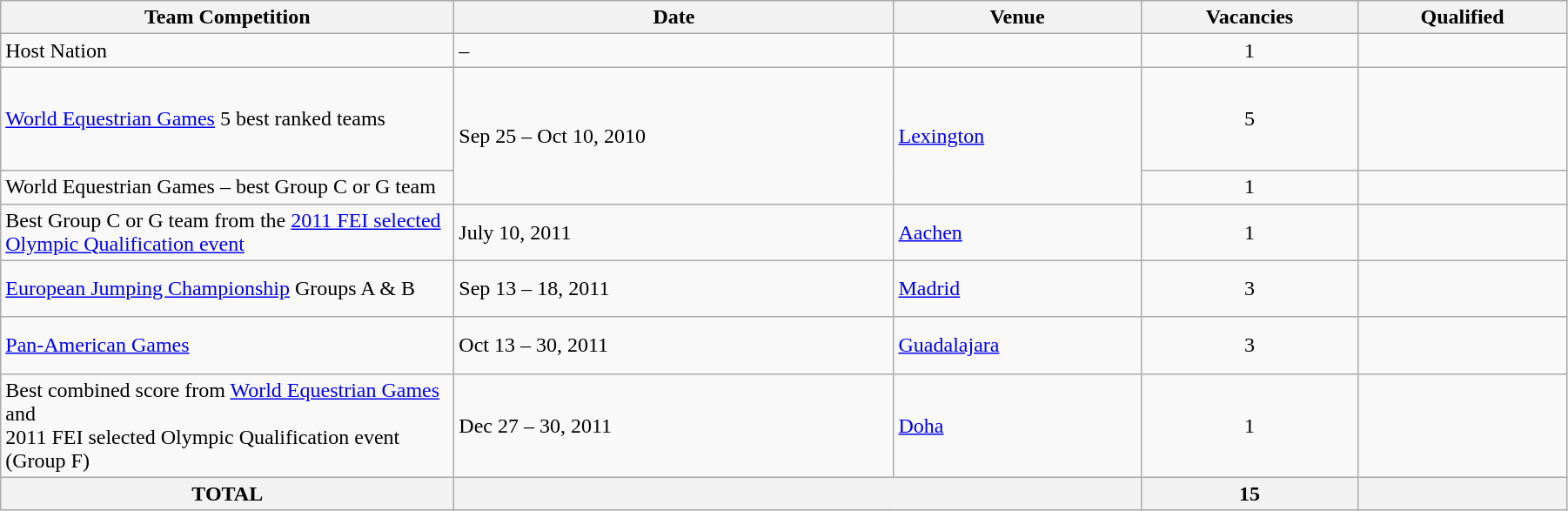<table class="wikitable"  width=95%>
<tr>
<th scope="col">Team Competition</th>
<th>Date</th>
<th>Venue</th>
<th>Vacancies</th>
<th>Qualified</th>
</tr>
<tr>
<td width=340>Host Nation</td>
<td>–</td>
<td></td>
<td align="center">1</td>
<td></td>
</tr>
<tr>
<td><a href='#'>World Equestrian Games</a> 5 best ranked teams</td>
<td rowspan ="2">Sep 25 – Oct 10, 2010</td>
<td rowspan ="2"> <a href='#'>Lexington</a></td>
<td align="center">5</td>
<td><br><br><br><br></td>
</tr>
<tr>
<td>World Equestrian Games – best Group C or G team</td>
<td align="center">1</td>
<td></td>
</tr>
<tr>
<td>Best Group C or G team from the <a href='#'>2011 FEI selected Olympic Qualification event</a></td>
<td>July 10, 2011</td>
<td> <a href='#'>Aachen</a></td>
<td align="center">1</td>
<td></td>
</tr>
<tr>
<td><a href='#'>European Jumping Championship</a> Groups A & B</td>
<td>Sep 13 – 18, 2011</td>
<td> <a href='#'>Madrid</a></td>
<td align="center">3</td>
<td><br><br></td>
</tr>
<tr>
<td><a href='#'>Pan-American Games</a></td>
<td>Oct 13 – 30, 2011</td>
<td> <a href='#'>Guadalajara</a></td>
<td align="center">3</td>
<td><br><br></td>
</tr>
<tr>
<td>Best combined score from <a href='#'>World Equestrian Games</a> and<br>2011 FEI selected Olympic Qualification event (Group F)</td>
<td>Dec 27 – 30, 2011</td>
<td> <a href='#'>Doha</a></td>
<td align="center">1</td>
<td></td>
</tr>
<tr>
<th>TOTAL</th>
<th colspan="2"></th>
<th>15</th>
<th></th>
</tr>
</table>
